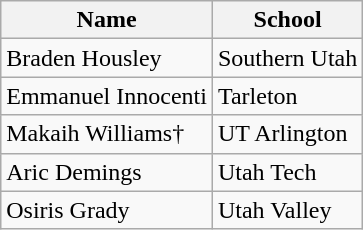<table class="wikitable">
<tr>
<th>Name</th>
<th>School</th>
</tr>
<tr>
<td>Braden Housley</td>
<td>Southern Utah</td>
</tr>
<tr>
<td>Emmanuel Innocenti</td>
<td>Tarleton</td>
</tr>
<tr>
<td>Makaih Williams†</td>
<td>UT Arlington</td>
</tr>
<tr>
<td>Aric Demings</td>
<td>Utah Tech</td>
</tr>
<tr>
<td>Osiris Grady</td>
<td>Utah Valley</td>
</tr>
</table>
